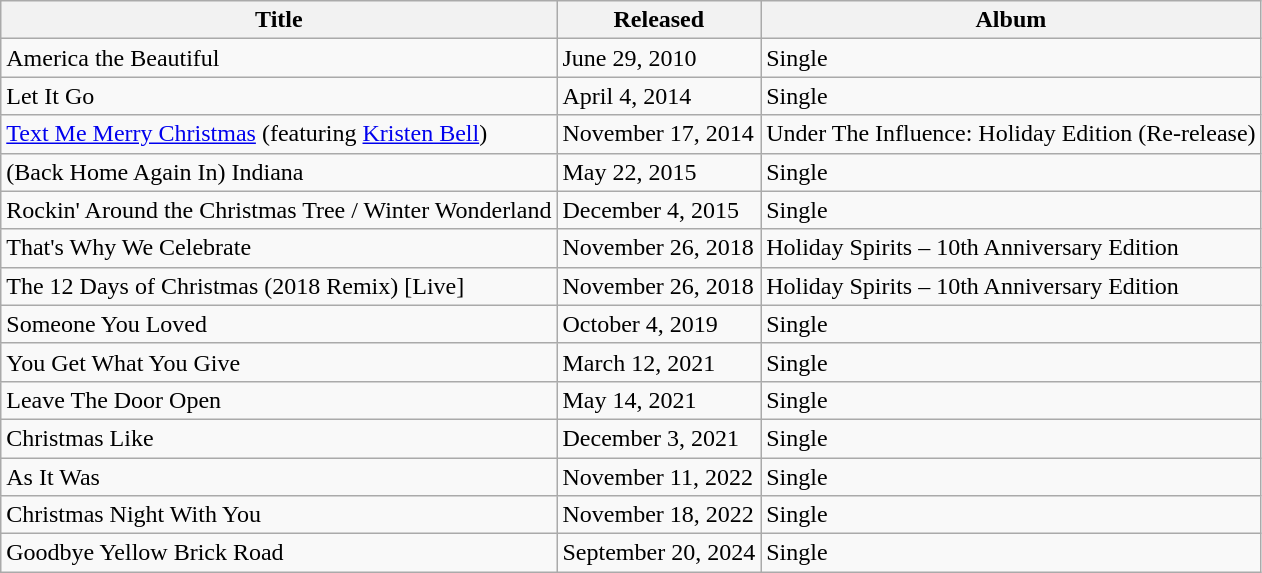<table class="wikitable">
<tr>
<th>Title</th>
<th>Released</th>
<th>Album</th>
</tr>
<tr>
<td>America the Beautiful</td>
<td>June 29, 2010</td>
<td>Single</td>
</tr>
<tr>
<td>Let It Go</td>
<td>April 4, 2014</td>
<td>Single</td>
</tr>
<tr>
<td><a href='#'>Text Me Merry Christmas</a> (featuring <a href='#'>Kristen Bell</a>)</td>
<td>November 17, 2014</td>
<td>Under The Influence: Holiday Edition (Re-release)</td>
</tr>
<tr>
<td>(Back Home Again In) Indiana</td>
<td>May 22, 2015</td>
<td>Single</td>
</tr>
<tr>
<td>Rockin' Around the Christmas Tree / Winter Wonderland</td>
<td>December 4, 2015</td>
<td>Single</td>
</tr>
<tr>
<td>That's Why We Celebrate</td>
<td>November 26, 2018</td>
<td>Holiday Spirits – 10th Anniversary Edition</td>
</tr>
<tr>
<td>The 12 Days of Christmas (2018 Remix) [Live]</td>
<td>November 26, 2018</td>
<td>Holiday Spirits – 10th Anniversary Edition</td>
</tr>
<tr>
<td>Someone You Loved</td>
<td>October 4, 2019</td>
<td>Single</td>
</tr>
<tr>
<td>You Get What You Give</td>
<td>March 12, 2021</td>
<td>Single</td>
</tr>
<tr>
<td>Leave The Door Open</td>
<td>May 14, 2021</td>
<td>Single</td>
</tr>
<tr>
<td>Christmas Like</td>
<td>December 3, 2021</td>
<td>Single</td>
</tr>
<tr>
<td>As It Was</td>
<td>November 11, 2022</td>
<td>Single</td>
</tr>
<tr>
<td>Christmas Night With You</td>
<td>November 18, 2022</td>
<td>Single</td>
</tr>
<tr>
<td>Goodbye Yellow Brick Road</td>
<td>September 20, 2024</td>
<td>Single</td>
</tr>
</table>
